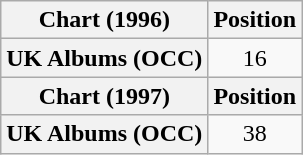<table class="wikitable plainrowheaders" style="text-align:center">
<tr>
<th scope="col">Chart (1996)</th>
<th scope="col">Position</th>
</tr>
<tr>
<th scope="row">UK Albums (OCC)</th>
<td>16</td>
</tr>
<tr>
<th scope="col">Chart (1997)</th>
<th scope="col">Position</th>
</tr>
<tr>
<th scope="row">UK Albums (OCC)</th>
<td>38</td>
</tr>
</table>
